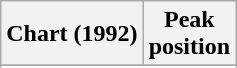<table class="wikitable">
<tr>
<th>Chart (1992)</th>
<th>Peak<br>position</th>
</tr>
<tr>
</tr>
<tr>
</tr>
</table>
